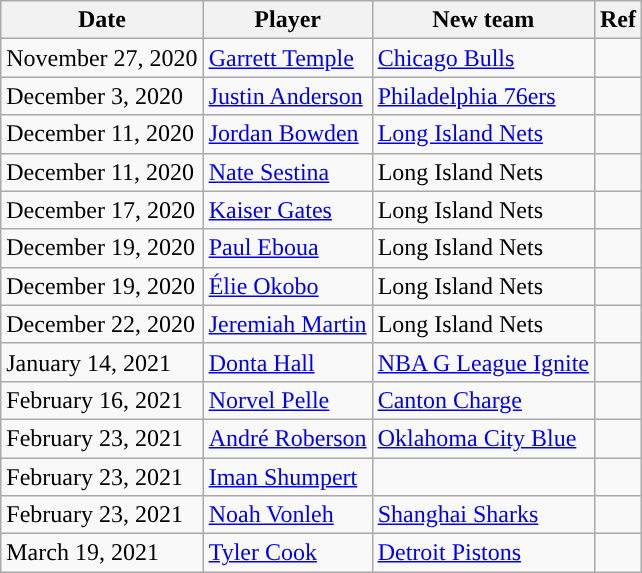<table class="wikitable" style="text-align:left;">
<tr>
<th>Date</th>
<th>Player</th>
<th>New team</th>
<th>Ref</th>
</tr>
<tr>
<td>November 27, 2020</td>
<td><a href='#'>Garrett Temple</a></td>
<td><a href='#'>Chicago Bulls</a></td>
<td></td>
</tr>
<tr>
<td>December 3, 2020</td>
<td><a href='#'>Justin Anderson</a></td>
<td><a href='#'>Philadelphia 76ers</a></td>
<td></td>
</tr>
<tr>
<td>December 11, 2020</td>
<td><a href='#'>Jordan Bowden</a></td>
<td><a href='#'>Long Island Nets</a></td>
<td></td>
</tr>
<tr>
<td>December 11, 2020</td>
<td><a href='#'>Nate Sestina</a></td>
<td>Long Island Nets</td>
<td></td>
</tr>
<tr>
<td>December 17, 2020</td>
<td><a href='#'>Kaiser Gates</a></td>
<td>Long Island Nets</td>
<td></td>
</tr>
<tr>
<td>December 19, 2020</td>
<td><a href='#'>Paul Eboua</a></td>
<td>Long Island Nets</td>
<td></td>
</tr>
<tr>
<td>December 19, 2020</td>
<td><a href='#'>Élie Okobo</a></td>
<td>Long Island Nets</td>
<td></td>
</tr>
<tr>
<td>December 22, 2020</td>
<td><a href='#'>Jeremiah Martin</a></td>
<td>Long Island Nets</td>
<td></td>
</tr>
<tr>
<td>January 14, 2021</td>
<td><a href='#'>Donta Hall</a></td>
<td><a href='#'>NBA G League Ignite</a></td>
<td></td>
</tr>
<tr>
<td>February 16, 2021</td>
<td><a href='#'>Norvel Pelle</a></td>
<td><a href='#'>Canton Charge</a></td>
<td></td>
</tr>
<tr>
<td>February 23, 2021</td>
<td><a href='#'>André Roberson</a></td>
<td><a href='#'>Oklahoma City Blue</a></td>
<td></td>
</tr>
<tr>
<td>February 23, 2021</td>
<td><a href='#'>Iman Shumpert</a></td>
<td></td>
<td></td>
</tr>
<tr>
<td>February 23, 2021</td>
<td><a href='#'>Noah Vonleh</a></td>
<td><a href='#'>Shanghai Sharks</a></td>
<td></td>
</tr>
<tr>
<td>March 19, 2021</td>
<td><a href='#'>Tyler Cook</a></td>
<td><a href='#'>Detroit Pistons</a></td>
<td></td>
</tr>
</table>
